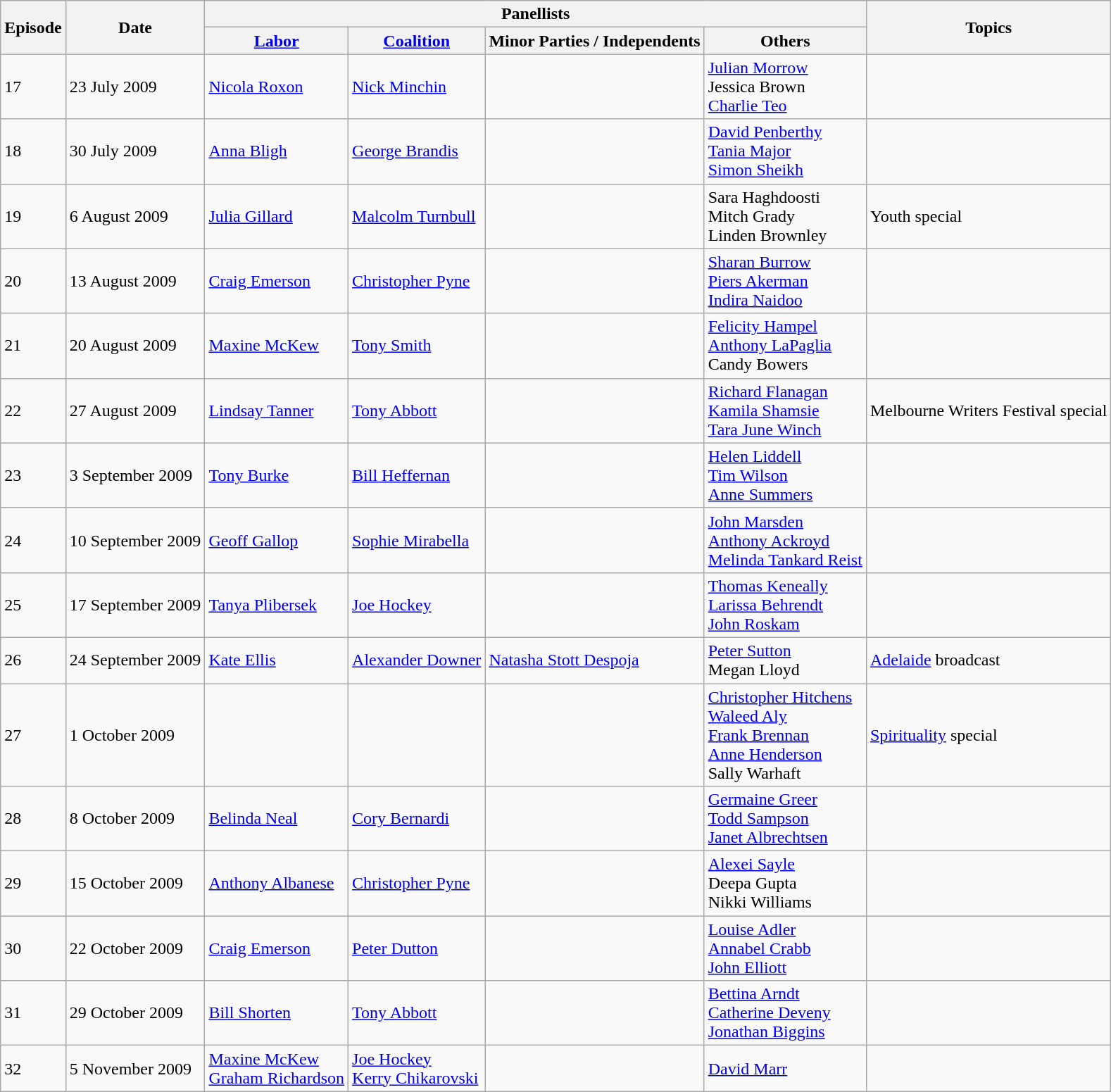<table class="wikitable">
<tr>
<th rowspan="2">Episode</th>
<th rowspan="2">Date</th>
<th colspan="4">Panellists</th>
<th rowspan="2">Topics</th>
</tr>
<tr>
<th><a href='#'>Labor</a></th>
<th><a href='#'>Coalition</a></th>
<th>Minor Parties / Independents</th>
<th>Others</th>
</tr>
<tr>
<td>17</td>
<td>23 July 2009</td>
<td><a href='#'>Nicola Roxon</a></td>
<td><a href='#'>Nick Minchin</a></td>
<td></td>
<td><a href='#'>Julian Morrow</a><br>Jessica Brown<br><a href='#'>Charlie Teo</a></td>
<td></td>
</tr>
<tr>
<td>18</td>
<td>30 July 2009</td>
<td><a href='#'>Anna Bligh</a></td>
<td><a href='#'>George Brandis</a></td>
<td></td>
<td><a href='#'>David Penberthy</a><br><a href='#'>Tania Major</a><br><a href='#'>Simon Sheikh</a></td>
<td></td>
</tr>
<tr>
<td>19</td>
<td>6 August 2009</td>
<td><a href='#'>Julia Gillard</a></td>
<td><a href='#'>Malcolm Turnbull</a></td>
<td></td>
<td>Sara Haghdoosti<br>Mitch Grady<br>Linden Brownley</td>
<td>Youth special</td>
</tr>
<tr>
<td>20</td>
<td>13 August 2009</td>
<td><a href='#'>Craig Emerson</a></td>
<td><a href='#'>Christopher Pyne</a></td>
<td></td>
<td><a href='#'>Sharan Burrow</a><br><a href='#'>Piers Akerman</a><br><a href='#'>Indira Naidoo</a></td>
<td></td>
</tr>
<tr>
<td>21</td>
<td>20 August 2009</td>
<td><a href='#'>Maxine McKew</a></td>
<td><a href='#'>Tony Smith</a></td>
<td></td>
<td><a href='#'>Felicity Hampel</a><br><a href='#'>Anthony LaPaglia</a><br>Candy Bowers</td>
<td></td>
</tr>
<tr>
<td>22</td>
<td>27 August 2009</td>
<td><a href='#'>Lindsay Tanner</a></td>
<td><a href='#'>Tony Abbott</a></td>
<td></td>
<td><a href='#'>Richard Flanagan</a><br><a href='#'>Kamila Shamsie</a><br><a href='#'>Tara June Winch</a></td>
<td>Melbourne Writers Festival special</td>
</tr>
<tr>
<td>23</td>
<td>3 September 2009</td>
<td><a href='#'>Tony Burke</a></td>
<td><a href='#'>Bill Heffernan</a></td>
<td></td>
<td><a href='#'>Helen Liddell</a><br><a href='#'>Tim Wilson</a><br><a href='#'>Anne Summers</a></td>
<td></td>
</tr>
<tr>
<td>24</td>
<td>10 September 2009</td>
<td><a href='#'>Geoff Gallop</a></td>
<td><a href='#'>Sophie Mirabella</a></td>
<td></td>
<td><a href='#'>John Marsden</a><br><a href='#'>Anthony Ackroyd</a><br><a href='#'>Melinda Tankard Reist</a></td>
<td></td>
</tr>
<tr>
<td>25</td>
<td>17 September 2009</td>
<td><a href='#'>Tanya Plibersek</a></td>
<td><a href='#'>Joe Hockey</a></td>
<td></td>
<td><a href='#'>Thomas Keneally</a><br><a href='#'>Larissa Behrendt</a><br><a href='#'>John Roskam</a></td>
<td></td>
</tr>
<tr>
<td>26</td>
<td>24 September 2009</td>
<td><a href='#'>Kate Ellis</a></td>
<td><a href='#'>Alexander Downer</a></td>
<td><a href='#'>Natasha Stott Despoja</a></td>
<td><a href='#'>Peter Sutton</a><br>Megan Lloyd</td>
<td><a href='#'>Adelaide</a> broadcast</td>
</tr>
<tr>
<td>27</td>
<td>1 October 2009</td>
<td></td>
<td></td>
<td></td>
<td><a href='#'>Christopher Hitchens</a><br><a href='#'>Waleed Aly</a><br><a href='#'>Frank Brennan</a><br><a href='#'>Anne Henderson</a><br>Sally Warhaft</td>
<td><a href='#'>Spirituality</a> special</td>
</tr>
<tr>
<td>28</td>
<td>8 October 2009</td>
<td><a href='#'>Belinda Neal</a></td>
<td><a href='#'>Cory Bernardi</a></td>
<td></td>
<td><a href='#'>Germaine Greer</a><br><a href='#'>Todd Sampson</a><br><a href='#'>Janet Albrechtsen</a></td>
<td></td>
</tr>
<tr>
<td>29</td>
<td>15 October 2009</td>
<td><a href='#'>Anthony Albanese</a></td>
<td><a href='#'>Christopher Pyne</a></td>
<td></td>
<td><a href='#'>Alexei Sayle</a><br>Deepa Gupta<br>Nikki Williams</td>
<td></td>
</tr>
<tr>
<td>30</td>
<td>22 October 2009</td>
<td><a href='#'>Craig Emerson</a></td>
<td><a href='#'>Peter Dutton</a></td>
<td></td>
<td><a href='#'>Louise Adler</a><br><a href='#'>Annabel Crabb</a><br><a href='#'>John Elliott</a></td>
<td></td>
</tr>
<tr>
<td>31</td>
<td>29 October 2009</td>
<td><a href='#'>Bill Shorten</a></td>
<td><a href='#'>Tony Abbott</a></td>
<td></td>
<td><a href='#'>Bettina Arndt</a><br><a href='#'>Catherine Deveny</a><br><a href='#'>Jonathan Biggins</a></td>
<td></td>
</tr>
<tr>
<td>32</td>
<td>5 November 2009</td>
<td><a href='#'>Maxine McKew</a><br><a href='#'>Graham Richardson</a></td>
<td><a href='#'>Joe Hockey</a><br><a href='#'>Kerry Chikarovski</a></td>
<td></td>
<td><a href='#'>David Marr</a></td>
<td></td>
</tr>
</table>
